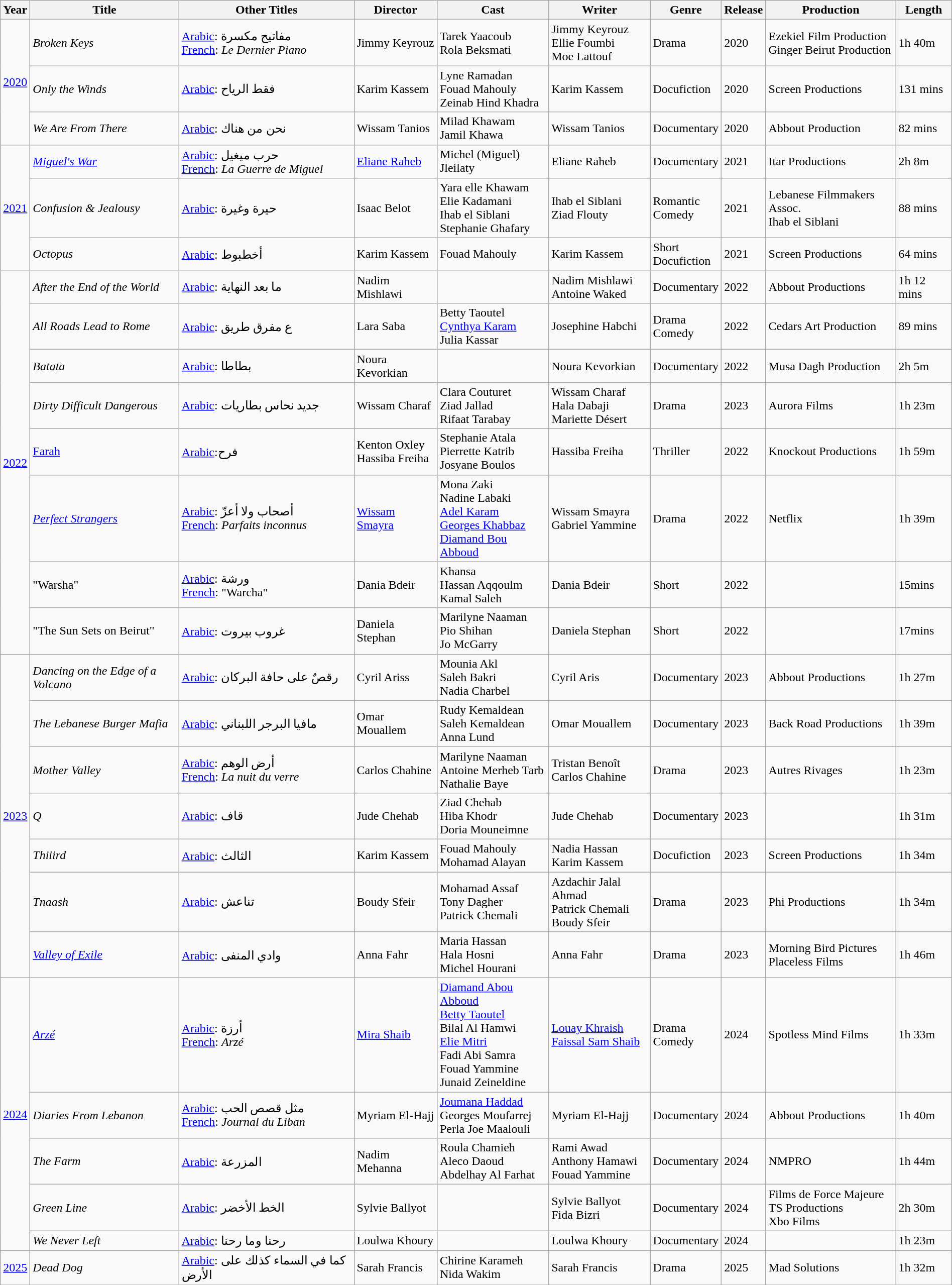<table class="wikitable" width=100%>
<tr>
<th>Year</th>
<th>Title</th>
<th>Other Titles</th>
<th>Director</th>
<th>Cast</th>
<th>Writer</th>
<th>Genre</th>
<th>Release</th>
<th>Production</th>
<th>Length</th>
</tr>
<tr>
<td rowspan="3"><a href='#'>2020</a></td>
<td><em>Broken Keys</em></td>
<td><a href='#'>Arabic</a>: مفاتيح مكسرة <br> <a href='#'>French</a>: <em>Le Dernier Piano</em></td>
<td>Jimmy Keyrouz</td>
<td>Tarek Yaacoub <br> Rola Beksmati</td>
<td>Jimmy Keyrouz <br> Ellie Foumbi <br> Moe Lattouf</td>
<td>Drama</td>
<td>2020</td>
<td>Ezekiel Film Production <br> Ginger Beirut Production</td>
<td>1h 40m</td>
</tr>
<tr>
<td><em>Only the Winds</em></td>
<td><a href='#'>Arabic</a>: فقط الرياح</td>
<td>Karim Kassem</td>
<td>Lyne Ramadan <br> Fouad Mahouly <br> Zeinab Hind Khadra</td>
<td>Karim Kassem</td>
<td>Docufiction</td>
<td>2020</td>
<td>Screen Productions</td>
<td>131 mins</td>
</tr>
<tr>
<td><em>We Are From There</em></td>
<td><a href='#'>Arabic</a>: نحن من هناك</td>
<td>Wissam Tanios</td>
<td>Milad Khawam <br> Jamil Khawa</td>
<td>Wissam Tanios</td>
<td>Documentary</td>
<td>2020</td>
<td>Abbout Production</td>
<td>82 mins</td>
</tr>
<tr>
<td rowspan="3"><a href='#'>2021</a></td>
<td><em><a href='#'>Miguel's War</a></em></td>
<td><a href='#'>Arabic</a>: حرب ميغيل <br> <a href='#'>French</a>: <em>La Guerre de Miguel</em></td>
<td><a href='#'>Eliane Raheb</a></td>
<td>Michel (Miguel) Jleilaty</td>
<td>Eliane Raheb</td>
<td>Documentary</td>
<td>2021</td>
<td>Itar Productions</td>
<td>2h 8m</td>
</tr>
<tr>
<td><em>Confusion & Jealousy</em></td>
<td><a href='#'>Arabic</a>: حيرة وغيرة</td>
<td>Isaac Belot</td>
<td>Yara elle Khawam <br> Elie Kadamani <br> Ihab el Siblani <br> Stephanie Ghafary</td>
<td>Ihab el Siblani <br> Ziad Flouty</td>
<td>Romantic <br>Comedy</td>
<td>2021</td>
<td>Lebanese Filmmakers Assoc. <br> Ihab el Siblani</td>
<td>88 mins</td>
</tr>
<tr>
<td><em>Octopus</em></td>
<td><a href='#'>Arabic</a>: أخطبوط</td>
<td>Karim Kassem</td>
<td>Fouad Mahouly</td>
<td>Karim Kassem</td>
<td>Short <br> Docufiction</td>
<td>2021</td>
<td>Screen Productions</td>
<td>64 mins</td>
</tr>
<tr>
<td rowspan=8><a href='#'>2022</a></td>
<td><em>After the End of the World</em></td>
<td><a href='#'>Arabic</a>: ما بعد النهاية</td>
<td>Nadim Mishlawi</td>
<td></td>
<td>Nadim Mishlawi <br> Antoine Waked</td>
<td>Documentary</td>
<td>2022</td>
<td>Abbout Productions</td>
<td>1h 12 mins</td>
</tr>
<tr>
<td><em>All Roads Lead to Rome</em></td>
<td><a href='#'>Arabic</a>: ع مفرق طريق</td>
<td>Lara Saba</td>
<td>Betty Taoutel <br> <a href='#'>Cynthya Karam</a> <br> Julia Kassar</td>
<td>Josephine Habchi</td>
<td>Drama <br>Comedy</td>
<td>2022</td>
<td>Cedars Art Production</td>
<td>89 mins</td>
</tr>
<tr>
<td><em>Batata</em></td>
<td><a href='#'>Arabic</a>: بطاطا</td>
<td>Noura Kevorkian</td>
<td></td>
<td>Noura Kevorkian</td>
<td>Documentary</td>
<td>2022</td>
<td>Musa Dagh Production</td>
<td>2h 5m</td>
</tr>
<tr>
<td><em>Dirty Difficult Dangerous</em></td>
<td><a href='#'>Arabic</a>: جديد نحاس بطاريات</td>
<td>Wissam Charaf</td>
<td>Clara Couturet <br> Ziad Jallad <br> Rifaat Tarabay</td>
<td>Wissam Charaf <br> Hala Dabaji <br>  Mariette Désert</td>
<td>Drama</td>
<td>2023</td>
<td>Aurora Films</td>
<td>1h 23m</td>
</tr>
<tr>
<td><a href='#'>Farah</a></td>
<td><a href='#'>Arabic</a>:فرح</td>
<td>Kenton Oxley <br> Hassiba Freiha</td>
<td>Stephanie Atala <br> Pierrette Katrib <br> Josyane Boulos</td>
<td>Hassiba Freiha</td>
<td>Thriller</td>
<td>2022</td>
<td>Knockout Productions</td>
<td>1h 59m</td>
</tr>
<tr>
<td><em><a href='#'>Perfect Strangers</a></em></td>
<td><a href='#'>Arabic</a>: أصحاب ولا أعزّ  <br> <a href='#'>French</a>: <em>Parfaits inconnus</em></td>
<td><a href='#'>Wissam Smayra</a></td>
<td>Mona Zaki <br> Nadine Labaki <br> <a href='#'>Adel Karam</a> <br> <a href='#'>Georges Khabbaz</a> <br> <a href='#'>Diamand Bou Abboud</a></td>
<td>Wissam Smayra <br> Gabriel Yammine</td>
<td>Drama</td>
<td>2022</td>
<td>Netflix</td>
<td>1h 39m</td>
</tr>
<tr>
<td>"Warsha"</td>
<td><a href='#'>Arabic</a>: ورشة <br> <a href='#'>French</a>: "Warcha"</td>
<td>Dania Bdeir</td>
<td>Khansa <br> Hassan Aqqoulm <br>  Kamal Saleh</td>
<td>Dania Bdeir</td>
<td>Short</td>
<td>2022</td>
<td></td>
<td>15mins</td>
</tr>
<tr>
<td>"The Sun Sets on Beirut"</td>
<td><a href='#'>Arabic</a>: غروب بيروت</td>
<td>Daniela Stephan</td>
<td>Marilyne Naaman <br> Pio Shihan <br> Jo McGarry</td>
<td>Daniela Stephan</td>
<td>Short</td>
<td>2022</td>
<td></td>
<td>17mins</td>
</tr>
<tr>
<td rowspan="7"><a href='#'>2023</a></td>
<td><em>Dancing on the Edge of a Volcano</em></td>
<td><a href='#'>Arabic</a>: رقصٌ على حافة البركان</td>
<td>Cyril Ariss</td>
<td>Mounia Akl <br> Saleh Bakri <br> Nadia Charbel</td>
<td>Cyril Aris</td>
<td>Documentary</td>
<td>2023</td>
<td>Abbout Productions</td>
<td>1h 27m</td>
</tr>
<tr>
<td><em>The Lebanese Burger Mafia</em></td>
<td><a href='#'>Arabic</a>: مافيا البرجر اللبناني</td>
<td>Omar Mouallem</td>
<td>Rudy Kemaldean <br> Saleh Kemaldean <br> Anna Lund</td>
<td>Omar Mouallem</td>
<td>Documentary</td>
<td>2023</td>
<td>Back Road Productions</td>
<td>1h 39m</td>
</tr>
<tr>
<td><em>Mother Valley</em></td>
<td><a href='#'>Arabic</a>: أرض الوهم<br> <a href='#'>French</a>: <em>La nuit du verre</em></td>
<td>Carlos Chahine</td>
<td>Marilyne Naaman <br> Antoine Merheb Tarb <br> Nathalie Baye</td>
<td>Tristan Benoît <br> Carlos Chahine</td>
<td>Drama</td>
<td>2023</td>
<td>Autres Rivages</td>
<td>1h 23m</td>
</tr>
<tr>
<td><em>Q</em></td>
<td><a href='#'>Arabic</a>: قاف</td>
<td>Jude Chehab</td>
<td>Ziad Chehab <br> Hiba Khodr <br> Doria Mouneimne</td>
<td>Jude Chehab</td>
<td>Documentary</td>
<td>2023</td>
<td></td>
<td>1h 31m</td>
</tr>
<tr>
<td><em>Thiiird</em></td>
<td><a href='#'>Arabic</a>: الثالث</td>
<td>Karim Kassem</td>
<td>Fouad Mahouly <br> Mohamad Alayan</td>
<td>Nadia Hassan <br> Karim Kassem</td>
<td>Docufiction</td>
<td>2023</td>
<td>Screen Productions</td>
<td>1h 34m</td>
</tr>
<tr>
<td><em>Tnaash</em></td>
<td><a href='#'>Arabic</a>: تناعش</td>
<td>Boudy Sfeir</td>
<td>Mohamad Assaf <br> Tony Dagher <br> Patrick Chemali</td>
<td>Azdachir Jalal Ahmad <br> Patrick Chemali <br> Boudy Sfeir</td>
<td>Drama</td>
<td>2023</td>
<td>Phi Productions</td>
<td>1h 34m</td>
</tr>
<tr>
<td><em><a href='#'>Valley of Exile</a></em></td>
<td><a href='#'>Arabic</a>: وادي المنفى</td>
<td>Anna Fahr</td>
<td>Maria Hassan <br> Hala Hosni <br> Michel Hourani</td>
<td>Anna Fahr</td>
<td>Drama</td>
<td>2023</td>
<td>Morning Bird Pictures <br> Placeless Films</td>
<td>1h 46m</td>
</tr>
<tr>
<td rowspan=5><a href='#'>2024</a></td>
<td><em><a href='#'>Arzé</a></em></td>
<td><a href='#'>Arabic</a>: أرزة<br> <a href='#'>French</a>: <em>Arzé</em></td>
<td><a href='#'>Mira Shaib</a></td>
<td><a href='#'>Diamand Abou Abboud</a> <br> <a href='#'>Betty Taoutel</a> <br> Bilal Al Hamwi <br> <a href='#'>Elie Mitri</a> <br> Fadi Abi Samra <br> Fouad Yammine <br> Junaid Zeineldine</td>
<td><a href='#'>Louay Khraish</a> <br> <a href='#'>Faissal Sam Shaib</a></td>
<td>Drama <br>Comedy</td>
<td>2024</td>
<td>Spotless Mind Films</td>
<td>1h 33m</td>
</tr>
<tr>
<td><em>Diaries From Lebanon</em></td>
<td><a href='#'>Arabic</a>: مثل قصص الحب <br> <a href='#'>French</a>: <em>Journal du Liban</em></td>
<td>Myriam El-Hajj</td>
<td><a href='#'>Joumana Haddad</a> <br> Georges Moufarrej <br> Perla Joe Maalouli</td>
<td>Myriam El-Hajj</td>
<td>Documentary</td>
<td>2024</td>
<td>Abbout Productions</td>
<td>1h 40m</td>
</tr>
<tr>
<td><em>The Farm</em></td>
<td><a href='#'>Arabic</a>: المزرعة</td>
<td>Nadim Mehanna</td>
<td>Roula Chamieh <br> Aleco Daoud <br> Abdelhay Al Farhat</td>
<td>Rami Awad <br> Anthony Hamawi <br> Fouad Yammine</td>
<td>Documentary</td>
<td>2024</td>
<td>NMPRO</td>
<td>1h 44m</td>
</tr>
<tr>
<td><em>Green Line</em></td>
<td><a href='#'>Arabic</a>: الخط الأخضر</td>
<td>Sylvie Ballyot</td>
<td></td>
<td>Sylvie Ballyot <br> Fida Bizri</td>
<td>Documentary</td>
<td>2024</td>
<td>Films de Force Majeure <br> TS Productions <br> Xbo Films</td>
<td>2h 30m</td>
</tr>
<tr>
<td><em>We Never Left</em></td>
<td><a href='#'>Arabic</a>: رحنا وما رحنا</td>
<td>Loulwa Khoury</td>
<td></td>
<td>Loulwa Khoury</td>
<td>Documentary</td>
<td>2024</td>
<td></td>
<td>1h 23m</td>
</tr>
<tr>
<td rowspan=1><a href='#'>2025</a></td>
<td><em>Dead Dog</em></td>
<td><a href='#'>Arabic</a>: كما في السماء كذلك على الأرض</td>
<td>Sarah Francis</td>
<td>Chirine Karameh <br> Nida Wakim</td>
<td>Sarah Francis</td>
<td>Drama</td>
<td>2025</td>
<td>Mad Solutions</td>
<td>1h 32m</td>
</tr>
<tr>
</tr>
</table>
